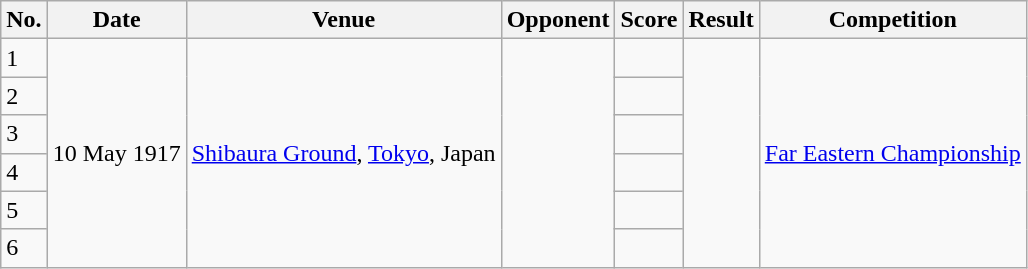<table class="wikitable sortable plainrowheaders">
<tr>
<th scope=col>No.</th>
<th scope=col>Date</th>
<th scope=col>Venue</th>
<th scope=col>Opponent</th>
<th scope=col>Score</th>
<th scope=col>Result</th>
<th scope=col>Competition</th>
</tr>
<tr>
<td>1</td>
<td rowspan="6">10 May 1917</td>
<td rowspan="6"><a href='#'>Shibaura Ground</a>, <a href='#'>Tokyo</a>, Japan</td>
<td rowspan="6"></td>
<td></td>
<td rowspan="6"></td>
<td rowspan="6"><a href='#'>Far Eastern Championship</a></td>
</tr>
<tr>
<td>2</td>
<td></td>
</tr>
<tr>
<td>3</td>
<td></td>
</tr>
<tr>
<td>4</td>
<td></td>
</tr>
<tr>
<td>5</td>
<td></td>
</tr>
<tr>
<td>6</td>
<td></td>
</tr>
</table>
